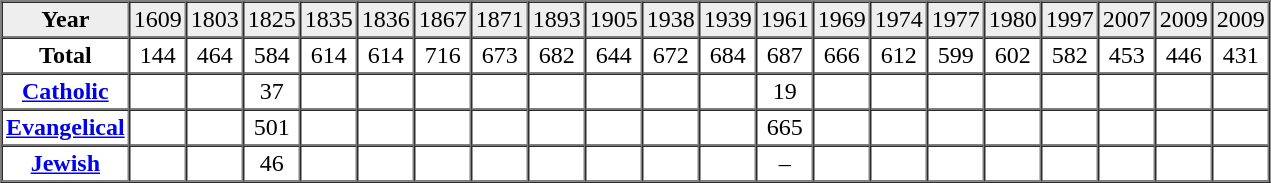<table border="1" cellpadding="2" cellspacing="0" width="500">
<tr bgcolor="#eeeeee" align="center">
<td><strong>Year</strong></td>
<td>1609</td>
<td>1803</td>
<td>1825</td>
<td>1835</td>
<td>1836</td>
<td>1867</td>
<td>1871</td>
<td>1893</td>
<td>1905</td>
<td>1938</td>
<td>1939</td>
<td>1961</td>
<td>1969</td>
<td>1974</td>
<td>1977</td>
<td>1980</td>
<td>1997</td>
<td>2007</td>
<td>2009</td>
<td>2009</td>
</tr>
<tr align="center">
<td><strong>Total</strong></td>
<td>144</td>
<td>464</td>
<td>584</td>
<td>614</td>
<td>614</td>
<td>716</td>
<td>673</td>
<td>682</td>
<td>644</td>
<td>672</td>
<td>684</td>
<td>687</td>
<td>666</td>
<td>612</td>
<td>599</td>
<td>602</td>
<td>582</td>
<td>453</td>
<td>446</td>
<td>431</td>
</tr>
<tr align="center">
<td><strong><a href='#'>Catholic</a></strong></td>
<td> </td>
<td> </td>
<td>37</td>
<td> </td>
<td> </td>
<td> </td>
<td> </td>
<td> </td>
<td> </td>
<td> </td>
<td> </td>
<td>19</td>
<td> </td>
<td> </td>
<td> </td>
<td> </td>
<td> </td>
<td> </td>
<td> </td>
<td> </td>
</tr>
<tr align="center">
<td><strong><a href='#'>Evangelical</a></strong></td>
<td> </td>
<td> </td>
<td>501</td>
<td> </td>
<td> </td>
<td> </td>
<td> </td>
<td> </td>
<td> </td>
<td> </td>
<td> </td>
<td>665</td>
<td> </td>
<td> </td>
<td> </td>
<td> </td>
<td> </td>
<td> </td>
<td> </td>
<td> </td>
</tr>
<tr align="center">
<td><strong><a href='#'>Jewish</a></strong></td>
<td> </td>
<td> </td>
<td>46</td>
<td> </td>
<td> </td>
<td> </td>
<td> </td>
<td> </td>
<td> </td>
<td> </td>
<td> </td>
<td>–</td>
<td> </td>
<td> </td>
<td> </td>
<td> </td>
<td> </td>
<td> </td>
<td> </td>
<td> </td>
</tr>
</table>
